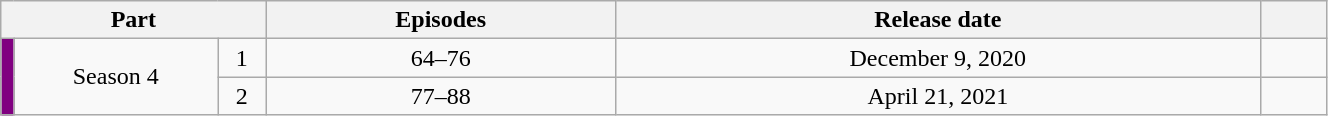<table class="wikitable" style="text-align:center; width: 70%;">
<tr>
<th colspan="3" width="20%">Part</th>
<th>Episodes</th>
<th>Release date</th>
<th width="5%"></th>
</tr>
<tr>
<td rowspan="2" width="1%" style="background: #800080"></td>
<td rowspan="2">Season 4</td>
<td>1</td>
<td>64–76</td>
<td>December 9, 2020</td>
<td></td>
</tr>
<tr>
<td>2</td>
<td>77–88</td>
<td>April 21, 2021</td>
<td></td>
</tr>
</table>
